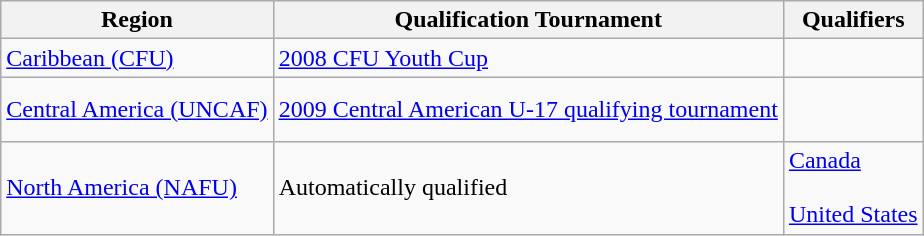<table class=wikitable>
<tr>
<th>Region</th>
<th>Qualification Tournament</th>
<th>Qualifiers</th>
</tr>
<tr>
<td><a href='#'>Caribbean (CFU)</a></td>
<td><a href='#'>2008 CFU Youth Cup</a></td>
<td><br></td>
</tr>
<tr>
<td><a href='#'>Central America (UNCAF)</a></td>
<td><a href='#'>2009 Central American U-17 qualifying tournament</a></td>
<td><br><br></td>
</tr>
<tr>
<td><a href='#'>North America (NAFU)</a></td>
<td>Automatically qualified</td>
<td> <a href='#'>Canada</a><br><br> <a href='#'>United States</a></td>
</tr>
</table>
